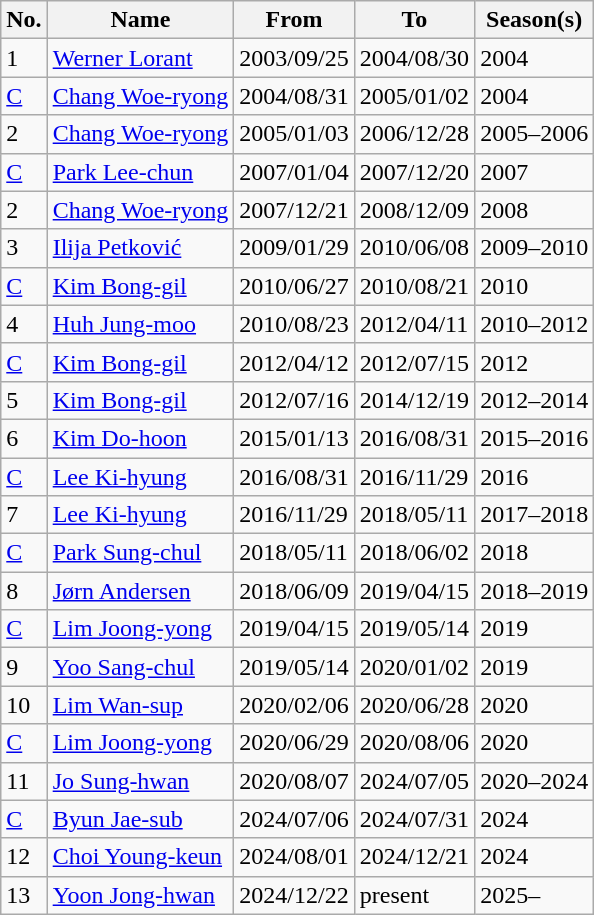<table class="wikitable">
<tr>
<th>No.</th>
<th>Name</th>
<th>From</th>
<th>To</th>
<th>Season(s)</th>
</tr>
<tr>
<td>1</td>
<td> <a href='#'>Werner Lorant</a></td>
<td>2003/09/25</td>
<td>2004/08/30</td>
<td>2004</td>
</tr>
<tr>
<td><a href='#'>C</a></td>
<td> <a href='#'>Chang Woe-ryong</a></td>
<td>2004/08/31</td>
<td>2005/01/02</td>
<td>2004</td>
</tr>
<tr>
<td>2</td>
<td> <a href='#'>Chang Woe-ryong</a></td>
<td>2005/01/03</td>
<td>2006/12/28</td>
<td>2005–2006</td>
</tr>
<tr>
<td><a href='#'>C</a></td>
<td> <a href='#'>Park Lee-chun</a></td>
<td>2007/01/04</td>
<td>2007/12/20</td>
<td>2007</td>
</tr>
<tr>
<td>2</td>
<td> <a href='#'>Chang Woe-ryong</a></td>
<td>2007/12/21</td>
<td>2008/12/09</td>
<td>2008</td>
</tr>
<tr>
<td>3</td>
<td> <a href='#'>Ilija Petković</a></td>
<td>2009/01/29</td>
<td>2010/06/08</td>
<td>2009–2010</td>
</tr>
<tr>
<td><a href='#'>C</a></td>
<td> <a href='#'>Kim Bong-gil</a></td>
<td>2010/06/27</td>
<td>2010/08/21</td>
<td>2010</td>
</tr>
<tr>
<td>4</td>
<td> <a href='#'>Huh Jung-moo</a></td>
<td>2010/08/23</td>
<td>2012/04/11</td>
<td>2010–2012</td>
</tr>
<tr>
<td><a href='#'>C</a></td>
<td> <a href='#'>Kim Bong-gil</a></td>
<td>2012/04/12</td>
<td>2012/07/15</td>
<td>2012</td>
</tr>
<tr>
<td>5</td>
<td> <a href='#'>Kim Bong-gil</a></td>
<td>2012/07/16</td>
<td>2014/12/19</td>
<td>2012–2014</td>
</tr>
<tr>
<td>6</td>
<td> <a href='#'>Kim Do-hoon</a></td>
<td>2015/01/13</td>
<td>2016/08/31</td>
<td>2015–2016</td>
</tr>
<tr>
<td><a href='#'>C</a></td>
<td> <a href='#'>Lee Ki-hyung</a></td>
<td>2016/08/31</td>
<td>2016/11/29</td>
<td>2016</td>
</tr>
<tr>
<td>7</td>
<td> <a href='#'>Lee Ki-hyung</a></td>
<td>2016/11/29</td>
<td>2018/05/11</td>
<td>2017–2018</td>
</tr>
<tr>
<td><a href='#'>C</a></td>
<td> <a href='#'>Park Sung-chul</a></td>
<td>2018/05/11</td>
<td>2018/06/02</td>
<td>2018</td>
</tr>
<tr>
<td>8</td>
<td> <a href='#'>Jørn Andersen</a></td>
<td>2018/06/09</td>
<td>2019/04/15</td>
<td>2018–2019</td>
</tr>
<tr>
<td><a href='#'>C</a></td>
<td> <a href='#'>Lim Joong-yong</a></td>
<td>2019/04/15</td>
<td>2019/05/14</td>
<td>2019</td>
</tr>
<tr>
<td>9</td>
<td> <a href='#'>Yoo Sang-chul</a></td>
<td>2019/05/14</td>
<td>2020/01/02</td>
<td>2019</td>
</tr>
<tr>
<td>10</td>
<td> <a href='#'>Lim Wan-sup</a></td>
<td>2020/02/06</td>
<td>2020/06/28</td>
<td>2020</td>
</tr>
<tr>
<td><a href='#'>C</a></td>
<td> <a href='#'>Lim Joong-yong</a></td>
<td>2020/06/29</td>
<td>2020/08/06</td>
<td>2020</td>
</tr>
<tr>
<td>11</td>
<td> <a href='#'>Jo Sung-hwan</a></td>
<td>2020/08/07</td>
<td>2024/07/05</td>
<td>2020–2024</td>
</tr>
<tr>
<td><a href='#'>C</a></td>
<td> <a href='#'>Byun Jae-sub</a></td>
<td>2024/07/06</td>
<td>2024/07/31</td>
<td>2024</td>
</tr>
<tr>
<td>12</td>
<td> <a href='#'>Choi Young-keun</a></td>
<td>2024/08/01</td>
<td>2024/12/21</td>
<td>2024</td>
</tr>
<tr>
<td>13</td>
<td> <a href='#'>Yoon Jong-hwan</a></td>
<td>2024/12/22</td>
<td>present</td>
<td>2025–</td>
</tr>
</table>
